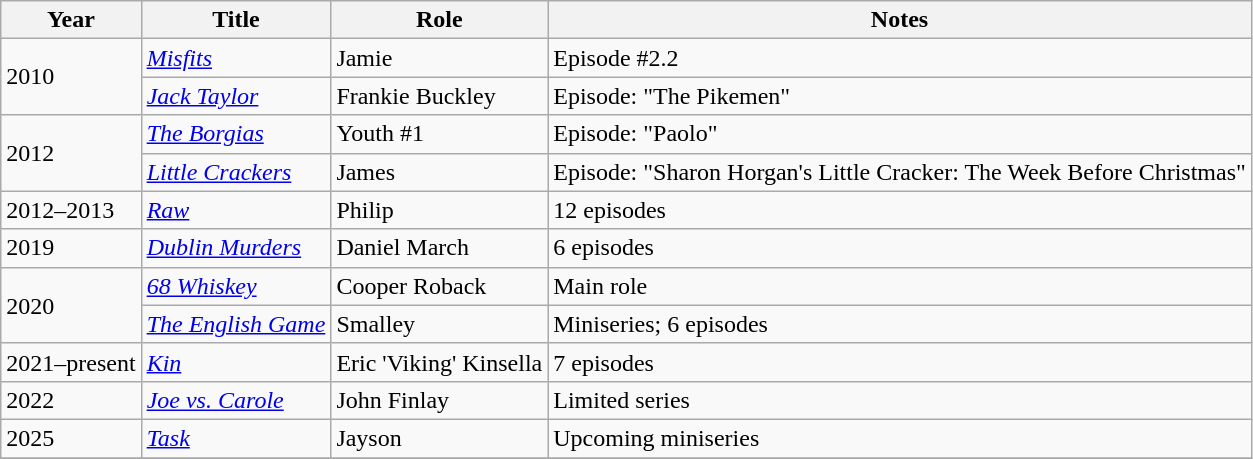<table class="wikitable">
<tr>
<th>Year</th>
<th>Title</th>
<th>Role</th>
<th>Notes</th>
</tr>
<tr>
<td rowspan="2">2010</td>
<td><em><a href='#'>Misfits</a></em></td>
<td>Jamie</td>
<td>Episode #2.2</td>
</tr>
<tr>
<td><a href='#'><em>Jack Taylor</em></a></td>
<td>Frankie Buckley</td>
<td>Episode: "The Pikemen"</td>
</tr>
<tr>
<td rowspan="2">2012</td>
<td><em><a href='#'>The Borgias</a></em></td>
<td>Youth #1</td>
<td>Episode: "Paolo"</td>
</tr>
<tr>
<td><em><a href='#'>Little Crackers</a></em></td>
<td>James</td>
<td>Episode: "Sharon Horgan's Little Cracker: The Week Before Christmas"</td>
</tr>
<tr>
<td>2012–2013</td>
<td><em><a href='#'>Raw</a></em></td>
<td>Philip</td>
<td>12 episodes</td>
</tr>
<tr>
<td>2019</td>
<td><em><a href='#'>Dublin Murders</a></em></td>
<td>Daniel March</td>
<td>6 episodes</td>
</tr>
<tr>
<td rowspan="2">2020</td>
<td><em><a href='#'>68 Whiskey</a></em></td>
<td>Cooper Roback</td>
<td>Main role</td>
</tr>
<tr>
<td><em><a href='#'>The English Game</a></em></td>
<td>Smalley</td>
<td>Miniseries; 6 episodes</td>
</tr>
<tr>
<td>2021–present</td>
<td><em><a href='#'>Kin</a></em></td>
<td>Eric 'Viking' Kinsella</td>
<td>7 episodes</td>
</tr>
<tr>
<td>2022</td>
<td><em><a href='#'>Joe vs. Carole</a></em></td>
<td>John Finlay</td>
<td>Limited series</td>
</tr>
<tr>
<td>2025</td>
<td><em><a href='#'>Task</a></em></td>
<td>Jayson</td>
<td>Upcoming miniseries</td>
</tr>
<tr>
</tr>
</table>
